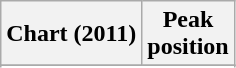<table class="wikitable">
<tr>
<th>Chart (2011)</th>
<th>Peak<br>position</th>
</tr>
<tr>
</tr>
<tr>
</tr>
</table>
